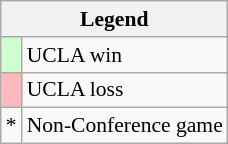<table class="wikitable" style="font-size:90%">
<tr>
<th colspan=2>Legend</th>
</tr>
<tr>
<td style="background:#ccffcc;"> </td>
<td>UCLA win</td>
</tr>
<tr>
<td style="background:#fbb;"> </td>
<td>UCLA loss</td>
</tr>
<tr>
<td>*</td>
<td>Non-Conference game</td>
</tr>
</table>
